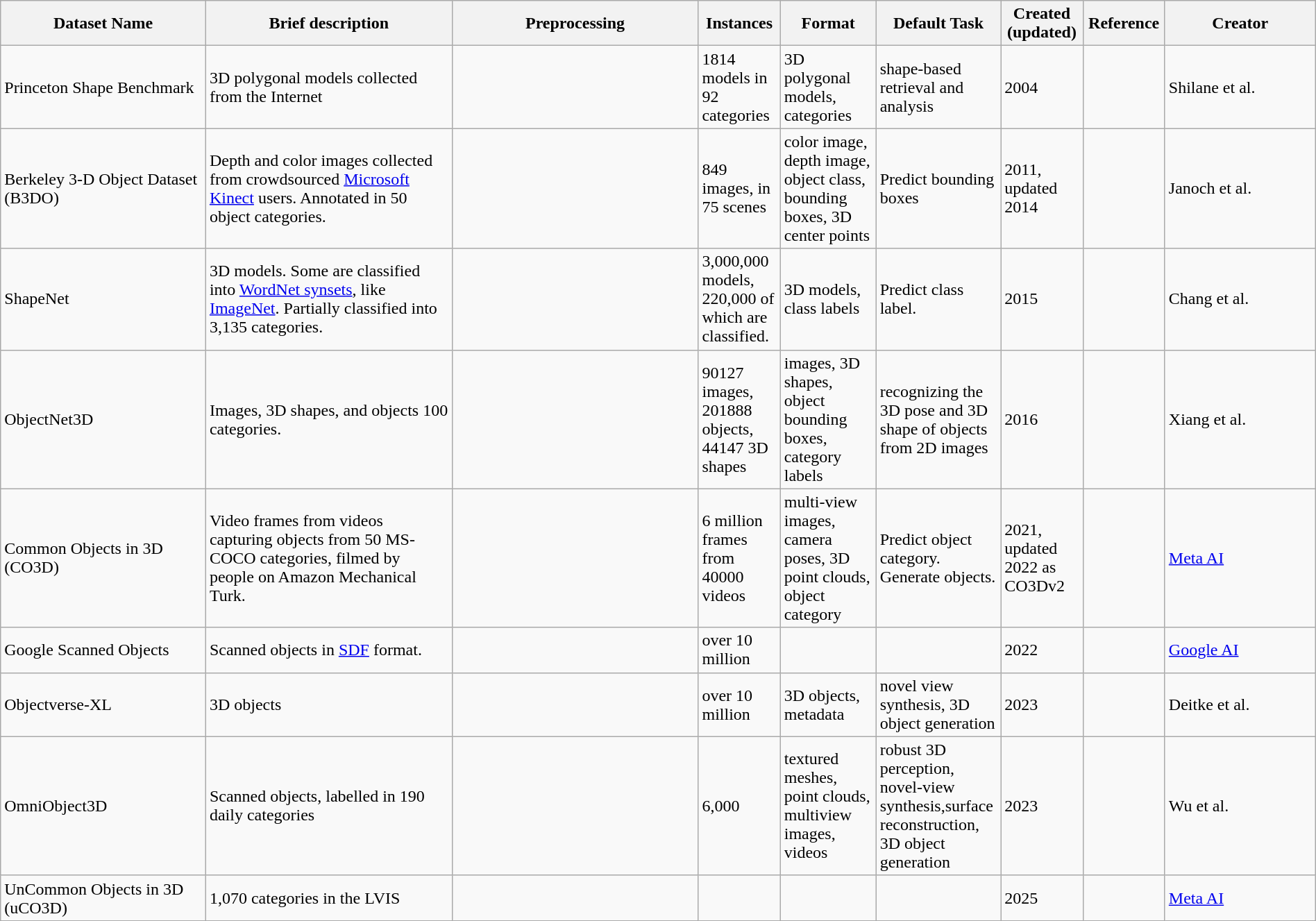<table class="wikitable sortable" style="width: 100%">
<tr>
<th scope="col" style="width: 15%;">Dataset Name</th>
<th scope="col" style="width: 18%;">Brief description</th>
<th scope="col" style="width: 18%;">Preprocessing</th>
<th scope="col" style="width: 6%;">Instances</th>
<th scope="col" style="width: 7%;">Format</th>
<th scope="col" style="width: 7%;">Default Task</th>
<th scope="col" style="width: 6%;">Created (updated)</th>
<th scope="col" style="width: 6%;">Reference</th>
<th scope="col" style="width: 11%;">Creator</th>
</tr>
<tr>
<td>Princeton Shape Benchmark</td>
<td>3D polygonal models collected from the Internet</td>
<td></td>
<td>1814 models in 92 categories</td>
<td>3D polygonal models, categories</td>
<td>shape-based retrieval and analysis</td>
<td>2004</td>
<td></td>
<td>Shilane et al.</td>
</tr>
<tr>
<td>Berkeley 3-D Object Dataset (B3DO)</td>
<td>Depth and color images collected from crowdsourced <a href='#'>Microsoft Kinect</a> users. Annotated in 50 object categories.</td>
<td></td>
<td>849 images, in 75 scenes</td>
<td>color image, depth image, object class, bounding boxes, 3D center points</td>
<td>Predict bounding boxes</td>
<td>2011, updated 2014</td>
<td></td>
<td>Janoch et al.</td>
</tr>
<tr>
<td>ShapeNet</td>
<td>3D models. Some are classified into <a href='#'>WordNet synsets</a>, like <a href='#'>ImageNet</a>. Partially classified into 3,135 categories.</td>
<td></td>
<td>3,000,000 models, 220,000 of which are classified.</td>
<td>3D models, class labels</td>
<td>Predict class label.</td>
<td>2015</td>
<td></td>
<td>Chang et al.</td>
</tr>
<tr>
<td>ObjectNet3D</td>
<td>Images, 3D shapes, and objects 100 categories.</td>
<td></td>
<td>90127 images, 201888 objects, 44147 3D shapes</td>
<td>images, 3D shapes, object bounding boxes, category labels</td>
<td>recognizing the 3D pose and 3D shape of objects from 2D images</td>
<td>2016</td>
<td></td>
<td>Xiang et al.</td>
</tr>
<tr>
<td>Common Objects in 3D (CO3D)</td>
<td>Video frames from videos capturing objects from 50 MS-COCO categories, filmed by people on Amazon Mechanical  Turk.</td>
<td></td>
<td>6 million frames from 40000 videos</td>
<td>multi-view images, camera poses, 3D point clouds, object category</td>
<td>Predict object category. Generate objects.</td>
<td>2021, updated 2022 as CO3Dv2</td>
<td></td>
<td><a href='#'>Meta AI</a></td>
</tr>
<tr>
<td>Google Scanned Objects</td>
<td>Scanned objects in <a href='#'>SDF</a> format.</td>
<td></td>
<td>over 10 million</td>
<td></td>
<td></td>
<td>2022</td>
<td></td>
<td><a href='#'>Google AI</a></td>
</tr>
<tr>
<td>Objectverse-XL</td>
<td>3D objects</td>
<td></td>
<td>over 10 million</td>
<td>3D objects, metadata</td>
<td>novel view synthesis, 3D object generation</td>
<td>2023</td>
<td></td>
<td>Deitke et al.</td>
</tr>
<tr>
<td>OmniObject3D</td>
<td>Scanned objects, labelled in 190 daily categories</td>
<td></td>
<td>6,000</td>
<td>textured meshes, point clouds, multiview images, videos</td>
<td>robust 3D perception, novel-view synthesis,surface reconstruction, 3D object generation</td>
<td>2023</td>
<td></td>
<td>Wu et al.</td>
</tr>
<tr>
<td>UnCommon Objects in 3D (uCO3D)</td>
<td>1,070 categories in the LVIS</td>
<td></td>
<td></td>
<td></td>
<td></td>
<td>2025</td>
<td></td>
<td><a href='#'>Meta AI</a></td>
</tr>
</table>
